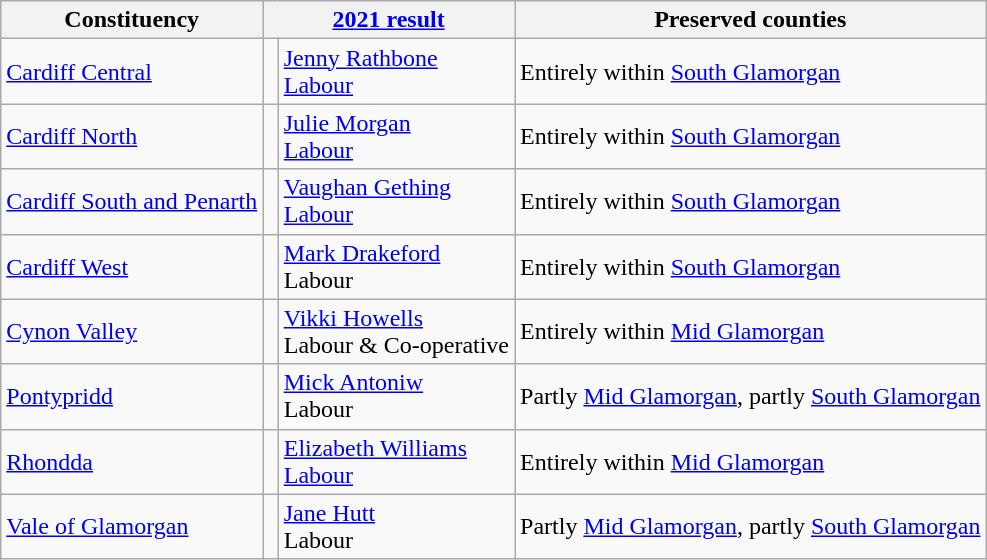<table class="wikitable">
<tr>
<th>Constituency</th>
<th colspan="2"><a href='#'>2021 result</a></th>
<th>Preserved counties</th>
</tr>
<tr>
<td><a href='#'>Cardiff Central</a></td>
<td style="width: 3px" bgcolor=></td>
<td><a href='#'>Jenny Rathbone</a><br> <a href='#'>Labour</a></td>
<td>Entirely within <a href='#'>South Glamorgan</a></td>
</tr>
<tr>
<td><a href='#'>Cardiff North</a></td>
<td style="width: 3px" bgcolor=></td>
<td><a href='#'>Julie Morgan</a><br> <a href='#'>Labour</a></td>
<td>Entirely within <a href='#'>South Glamorgan</a></td>
</tr>
<tr>
<td><a href='#'>Cardiff South and Penarth</a></td>
<td style="width: 3px" bgcolor=></td>
<td><a href='#'>Vaughan Gething</a><br> <a href='#'>Labour</a></td>
<td>Entirely within <a href='#'>South Glamorgan</a></td>
</tr>
<tr>
<td><a href='#'>Cardiff West</a></td>
<td style="width: 3px" bgcolor=></td>
<td><a href='#'>Mark Drakeford</a><br> Labour</td>
<td>Entirely within <a href='#'>South Glamorgan</a></td>
</tr>
<tr>
<td><a href='#'>Cynon Valley</a></td>
<td style="width: 3px" bgcolor=></td>
<td><a href='#'>Vikki Howells</a><br> Labour & Co-operative</td>
<td>Entirely within <a href='#'>Mid Glamorgan</a></td>
</tr>
<tr>
<td><a href='#'>Pontypridd</a></td>
<td style="width: 3px" bgcolor=></td>
<td><a href='#'>Mick Antoniw</a><br> Labour</td>
<td>Partly <a href='#'>Mid Glamorgan</a>, partly <a href='#'>South Glamorgan</a></td>
</tr>
<tr>
<td><a href='#'>Rhondda</a></td>
<td style="width: 3px" bgcolor=></td>
<td><a href='#'>Elizabeth Williams</a><br> <a href='#'>Labour</a></td>
<td>Entirely within <a href='#'>Mid Glamorgan</a></td>
</tr>
<tr>
<td><a href='#'>Vale of Glamorgan</a></td>
<td style="width: 3px" bgcolor=></td>
<td><a href='#'>Jane Hutt</a><br> Labour</td>
<td>Partly <a href='#'>Mid Glamorgan</a>, partly <a href='#'>South Glamorgan</a></td>
</tr>
</table>
